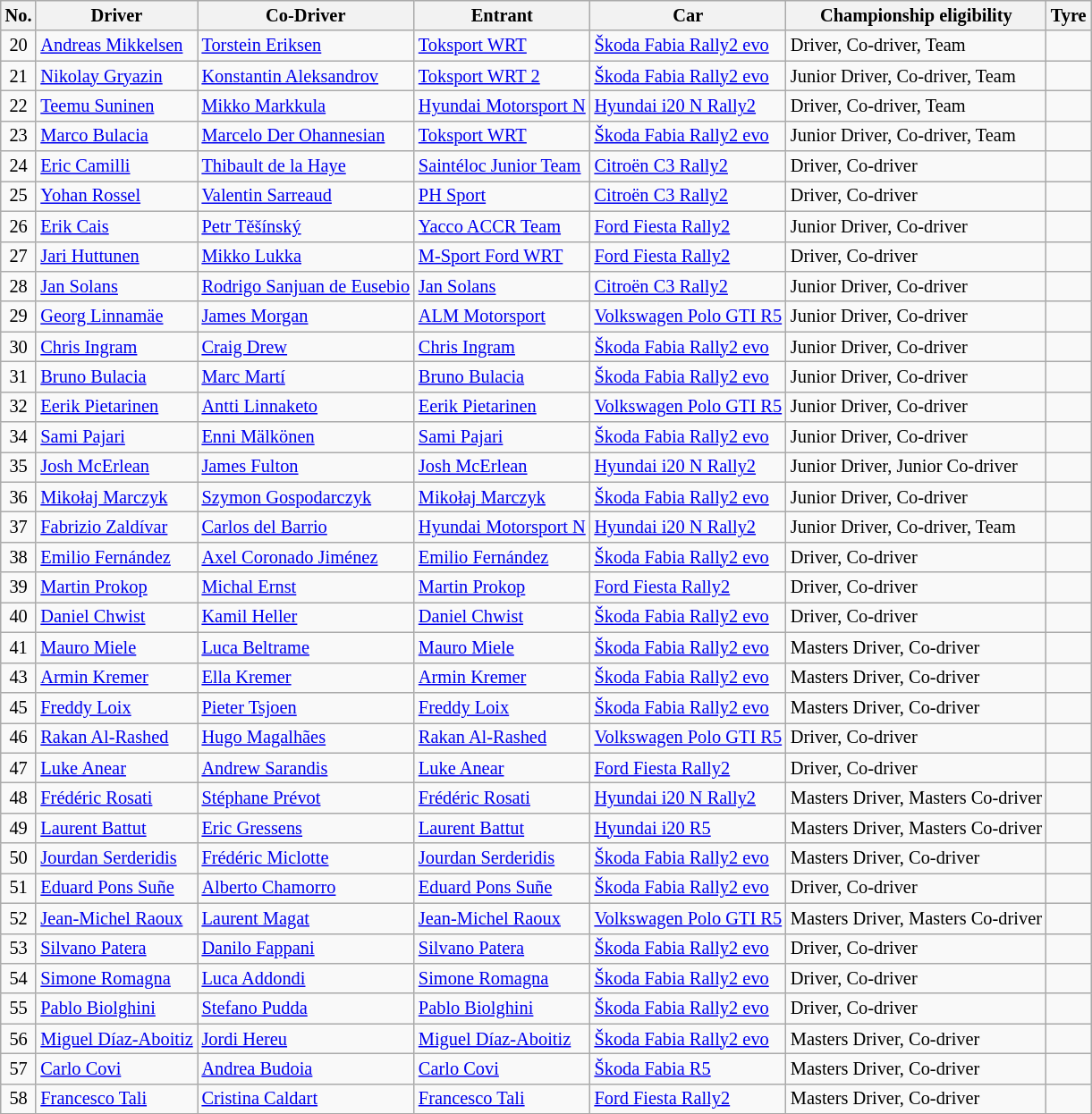<table class="wikitable" style="font-size: 85%;">
<tr>
<th>No.</th>
<th>Driver</th>
<th>Co-Driver</th>
<th>Entrant</th>
<th>Car</th>
<th>Championship eligibility</th>
<th>Tyre</th>
</tr>
<tr>
<td align="center">20</td>
<td> <a href='#'>Andreas Mikkelsen</a></td>
<td> <a href='#'>Torstein Eriksen</a></td>
<td> <a href='#'>Toksport WRT</a></td>
<td><a href='#'>Škoda Fabia Rally2 evo</a></td>
<td>Driver, Co-driver, Team</td>
<td align="center"></td>
</tr>
<tr>
<td align="center">21</td>
<td> <a href='#'>Nikolay Gryazin</a></td>
<td> <a href='#'>Konstantin Aleksandrov</a></td>
<td> <a href='#'>Toksport WRT 2</a></td>
<td><a href='#'>Škoda Fabia Rally2 evo</a></td>
<td>Junior Driver, Co-driver, Team</td>
<td align="center"></td>
</tr>
<tr>
<td align="center">22</td>
<td> <a href='#'>Teemu Suninen</a></td>
<td> <a href='#'>Mikko Markkula</a></td>
<td> <a href='#'>Hyundai Motorsport N</a></td>
<td><a href='#'>Hyundai i20 N Rally2</a></td>
<td>Driver, Co-driver, Team</td>
<td align="center"></td>
</tr>
<tr>
<td align="center">23</td>
<td> <a href='#'>Marco Bulacia</a></td>
<td> <a href='#'>Marcelo Der Ohannesian</a></td>
<td> <a href='#'>Toksport WRT</a></td>
<td><a href='#'>Škoda Fabia Rally2 evo</a></td>
<td>Junior Driver, Co-driver, Team</td>
<td align="center"></td>
</tr>
<tr>
<td align="center">24</td>
<td> <a href='#'>Eric Camilli</a></td>
<td> <a href='#'>Thibault de la Haye</a></td>
<td> <a href='#'>Saintéloc Junior Team</a></td>
<td><a href='#'>Citroën C3 Rally2</a></td>
<td>Driver, Co-driver</td>
<td></td>
</tr>
<tr>
<td align="center">25</td>
<td> <a href='#'>Yohan Rossel</a></td>
<td> <a href='#'>Valentin Sarreaud</a></td>
<td> <a href='#'>PH Sport</a></td>
<td><a href='#'>Citroën C3 Rally2</a></td>
<td>Driver, Co-driver</td>
<td align="center"></td>
</tr>
<tr>
<td align="center">26</td>
<td> <a href='#'>Erik Cais</a></td>
<td> <a href='#'>Petr Těšínský</a></td>
<td> <a href='#'>Yacco ACCR Team</a></td>
<td><a href='#'>Ford Fiesta Rally2</a></td>
<td>Junior Driver, Co-driver</td>
<td align="center"></td>
</tr>
<tr>
<td align="center">27</td>
<td> <a href='#'>Jari Huttunen</a></td>
<td> <a href='#'>Mikko Lukka</a></td>
<td> <a href='#'>M-Sport Ford WRT</a></td>
<td><a href='#'>Ford Fiesta Rally2</a></td>
<td>Driver, Co-driver</td>
<td align="center"></td>
</tr>
<tr>
<td align="center">28</td>
<td> <a href='#'>Jan Solans</a></td>
<td> <a href='#'>Rodrigo Sanjuan de Eusebio</a></td>
<td> <a href='#'>Jan Solans</a></td>
<td><a href='#'>Citroën C3 Rally2</a></td>
<td>Junior Driver, Co-driver</td>
<td align="center"></td>
</tr>
<tr>
<td align="center">29</td>
<td> <a href='#'>Georg Linnamäe</a></td>
<td> <a href='#'>James Morgan</a></td>
<td> <a href='#'>ALM Motorsport</a></td>
<td><a href='#'>Volkswagen Polo GTI R5</a></td>
<td>Junior Driver, Co-driver</td>
<td align="center"></td>
</tr>
<tr>
<td align="center">30</td>
<td> <a href='#'>Chris Ingram</a></td>
<td> <a href='#'>Craig Drew</a></td>
<td> <a href='#'>Chris Ingram</a></td>
<td><a href='#'>Škoda Fabia Rally2 evo</a></td>
<td>Junior Driver, Co-driver</td>
<td align="center"></td>
</tr>
<tr>
<td align="center">31</td>
<td> <a href='#'>Bruno Bulacia</a></td>
<td> <a href='#'>Marc Martí</a></td>
<td> <a href='#'>Bruno Bulacia</a></td>
<td><a href='#'>Škoda Fabia Rally2 evo</a></td>
<td>Junior Driver, Co-driver</td>
<td align="center"></td>
</tr>
<tr>
<td align="center">32</td>
<td> <a href='#'>Eerik Pietarinen</a></td>
<td> <a href='#'>Antti Linnaketo</a></td>
<td> <a href='#'>Eerik Pietarinen</a></td>
<td><a href='#'>Volkswagen Polo GTI R5</a></td>
<td>Junior Driver, Co-driver</td>
<td align="center"></td>
</tr>
<tr>
<td align="center">34</td>
<td> <a href='#'>Sami Pajari</a></td>
<td> <a href='#'>Enni Mälkönen</a></td>
<td> <a href='#'>Sami Pajari</a></td>
<td><a href='#'>Škoda Fabia Rally2 evo</a></td>
<td>Junior Driver, Co-driver</td>
<td align="center"></td>
</tr>
<tr>
<td align="center">35</td>
<td> <a href='#'>Josh McErlean</a></td>
<td> <a href='#'>James Fulton</a></td>
<td> <a href='#'>Josh McErlean</a></td>
<td><a href='#'>Hyundai i20 N Rally2</a></td>
<td>Junior Driver, Junior Co-driver</td>
<td align="center"></td>
</tr>
<tr>
<td align="center">36</td>
<td> <a href='#'>Mikołaj Marczyk</a></td>
<td> <a href='#'>Szymon Gospodarczyk</a></td>
<td> <a href='#'>Mikołaj Marczyk</a></td>
<td><a href='#'>Škoda Fabia Rally2 evo</a></td>
<td>Junior Driver, Co-driver</td>
<td align="center"></td>
</tr>
<tr>
<td align="center">37</td>
<td> <a href='#'>Fabrizio Zaldívar</a></td>
<td> <a href='#'>Carlos del Barrio</a></td>
<td> <a href='#'>Hyundai Motorsport N</a></td>
<td><a href='#'>Hyundai i20 N Rally2</a></td>
<td>Junior Driver, Co-driver, Team</td>
<td align="center"></td>
</tr>
<tr>
<td align="center">38</td>
<td> <a href='#'>Emilio Fernández</a></td>
<td> <a href='#'>Axel Coronado Jiménez</a></td>
<td> <a href='#'>Emilio Fernández</a></td>
<td><a href='#'>Škoda Fabia Rally2 evo</a></td>
<td>Driver, Co-driver</td>
<td align="center"></td>
</tr>
<tr>
<td align="center">39</td>
<td> <a href='#'>Martin Prokop</a></td>
<td> <a href='#'>Michal Ernst</a></td>
<td> <a href='#'>Martin Prokop</a></td>
<td><a href='#'>Ford Fiesta Rally2</a></td>
<td>Driver, Co-driver</td>
<td align="center"></td>
</tr>
<tr>
<td align="center">40</td>
<td> <a href='#'>Daniel Chwist</a></td>
<td> <a href='#'>Kamil Heller</a></td>
<td> <a href='#'>Daniel Chwist</a></td>
<td><a href='#'>Škoda Fabia Rally2 evo</a></td>
<td>Driver, Co-driver</td>
<td align="center"></td>
</tr>
<tr>
<td align="center">41</td>
<td> <a href='#'>Mauro Miele</a></td>
<td> <a href='#'>Luca Beltrame</a></td>
<td> <a href='#'>Mauro Miele</a></td>
<td><a href='#'>Škoda Fabia Rally2 evo</a></td>
<td>Masters Driver, Co-driver</td>
<td align="center"></td>
</tr>
<tr>
<td align="center">43</td>
<td> <a href='#'>Armin Kremer</a></td>
<td> <a href='#'>Ella Kremer</a></td>
<td> <a href='#'>Armin Kremer</a></td>
<td><a href='#'>Škoda Fabia Rally2 evo</a></td>
<td>Masters Driver, Co-driver</td>
<td align="center"></td>
</tr>
<tr>
<td align="center">45</td>
<td> <a href='#'>Freddy Loix</a></td>
<td> <a href='#'>Pieter Tsjoen</a></td>
<td> <a href='#'>Freddy Loix</a></td>
<td><a href='#'>Škoda Fabia Rally2 evo</a></td>
<td>Masters Driver, Co-driver</td>
<td align="center"></td>
</tr>
<tr>
<td align="center">46</td>
<td> <a href='#'>Rakan Al-Rashed</a></td>
<td> <a href='#'>Hugo Magalhães</a></td>
<td> <a href='#'>Rakan Al-Rashed</a></td>
<td><a href='#'>Volkswagen Polo GTI R5</a></td>
<td>Driver, Co-driver</td>
<td align="center"></td>
</tr>
<tr>
<td align="center">47</td>
<td> <a href='#'>Luke Anear</a></td>
<td> <a href='#'>Andrew Sarandis</a></td>
<td> <a href='#'>Luke Anear</a></td>
<td><a href='#'>Ford Fiesta Rally2</a></td>
<td>Driver, Co-driver</td>
<td align="center"></td>
</tr>
<tr>
<td align="center">48</td>
<td> <a href='#'>Frédéric Rosati</a></td>
<td> <a href='#'>Stéphane Prévot</a></td>
<td> <a href='#'>Frédéric Rosati</a></td>
<td><a href='#'>Hyundai i20 N Rally2</a></td>
<td>Masters Driver, Masters Co-driver</td>
<td align="center"></td>
</tr>
<tr>
<td align="center">49</td>
<td> <a href='#'>Laurent Battut</a></td>
<td> <a href='#'>Eric Gressens</a></td>
<td> <a href='#'>Laurent Battut</a></td>
<td><a href='#'>Hyundai i20 R5</a></td>
<td>Masters Driver, Masters Co-driver</td>
<td align="center"></td>
</tr>
<tr>
<td align="center">50</td>
<td> <a href='#'>Jourdan Serderidis</a></td>
<td> <a href='#'>Frédéric Miclotte</a></td>
<td> <a href='#'>Jourdan Serderidis</a></td>
<td><a href='#'>Škoda Fabia Rally2 evo</a></td>
<td>Masters Driver, Co-driver</td>
<td align="center"></td>
</tr>
<tr>
<td align="center">51</td>
<td> <a href='#'>Eduard Pons Suñe</a></td>
<td> <a href='#'>Alberto Chamorro</a></td>
<td> <a href='#'>Eduard Pons Suñe</a></td>
<td><a href='#'>Škoda Fabia Rally2 evo</a></td>
<td>Driver, Co-driver</td>
<td align="center"></td>
</tr>
<tr>
<td align="center">52</td>
<td> <a href='#'>Jean-Michel Raoux</a></td>
<td> <a href='#'>Laurent Magat</a></td>
<td> <a href='#'>Jean-Michel Raoux</a></td>
<td><a href='#'>Volkswagen Polo GTI R5</a></td>
<td>Masters Driver, Masters Co-driver</td>
<td align="center"></td>
</tr>
<tr>
<td align="center">53</td>
<td> <a href='#'>Silvano Patera</a></td>
<td> <a href='#'>Danilo Fappani</a></td>
<td> <a href='#'>Silvano Patera</a></td>
<td><a href='#'>Škoda Fabia Rally2 evo</a></td>
<td>Driver, Co-driver</td>
<td align="center"></td>
</tr>
<tr>
<td align="center">54</td>
<td> <a href='#'>Simone Romagna</a></td>
<td> <a href='#'>Luca Addondi</a></td>
<td> <a href='#'>Simone Romagna</a></td>
<td><a href='#'>Škoda Fabia Rally2 evo</a></td>
<td>Driver, Co-driver</td>
<td align="center"></td>
</tr>
<tr>
<td align="center">55</td>
<td> <a href='#'>Pablo Biolghini</a></td>
<td> <a href='#'>Stefano Pudda</a></td>
<td> <a href='#'>Pablo Biolghini</a></td>
<td><a href='#'>Škoda Fabia Rally2 evo</a></td>
<td>Driver, Co-driver</td>
<td align="center"></td>
</tr>
<tr>
<td align="center">56</td>
<td> <a href='#'>Miguel Díaz-Aboitiz</a></td>
<td> <a href='#'>Jordi Hereu</a></td>
<td> <a href='#'>Miguel Díaz-Aboitiz</a></td>
<td><a href='#'>Škoda Fabia Rally2 evo</a></td>
<td>Masters Driver, Co-driver</td>
<td align="center"></td>
</tr>
<tr>
<td align="center">57</td>
<td> <a href='#'>Carlo Covi</a></td>
<td> <a href='#'>Andrea Budoia</a></td>
<td> <a href='#'>Carlo Covi</a></td>
<td><a href='#'>Škoda Fabia R5</a></td>
<td>Masters Driver, Co-driver</td>
<td align="center"></td>
</tr>
<tr>
<td align="center">58</td>
<td> <a href='#'>Francesco Tali</a></td>
<td> <a href='#'>Cristina Caldart</a></td>
<td> <a href='#'>Francesco Tali</a></td>
<td><a href='#'>Ford Fiesta Rally2</a></td>
<td>Masters Driver, Co-driver</td>
<td align="center"></td>
</tr>
<tr>
</tr>
</table>
